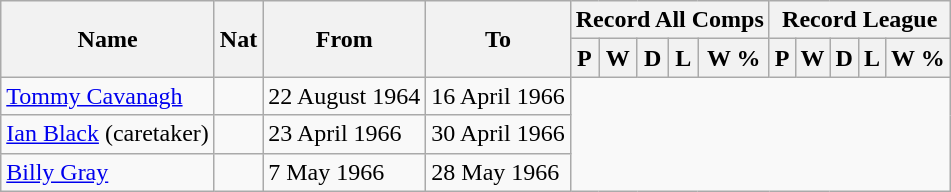<table style="text-align: center" class="wikitable">
<tr>
<th rowspan="2">Name</th>
<th rowspan="2">Nat</th>
<th rowspan="2">From</th>
<th rowspan="2">To</th>
<th colspan="5">Record All Comps</th>
<th colspan="5">Record League</th>
</tr>
<tr>
<th>P</th>
<th>W</th>
<th>D</th>
<th>L</th>
<th>W %</th>
<th>P</th>
<th>W</th>
<th>D</th>
<th>L</th>
<th>W %</th>
</tr>
<tr>
<td style="text-align:left;"><a href='#'>Tommy Cavanagh</a></td>
<td></td>
<td style="text-align:left;">22 August 1964</td>
<td style="text-align:left;">16 April 1966<br>
</td>
</tr>
<tr>
<td style="text-align:left;"><a href='#'>Ian Black</a> (caretaker)</td>
<td></td>
<td style="text-align:left;">23 April 1966</td>
<td style="text-align:left;">30 April 1966<br>
</td>
</tr>
<tr>
<td style="text-align:left;"><a href='#'>Billy Gray</a></td>
<td></td>
<td style="text-align:left;">7 May 1966</td>
<td style="text-align:left;">28 May 1966<br>
</td>
</tr>
</table>
